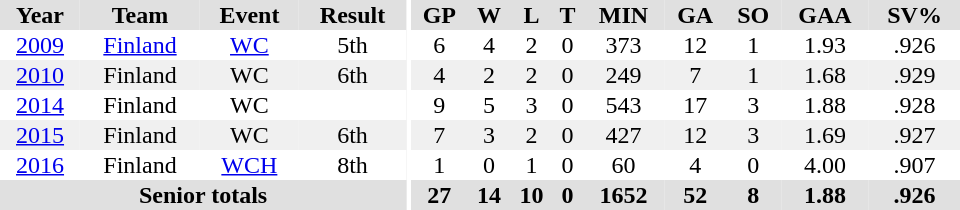<table border="0" cellpadding="1" cellspacing="0" ID="Table3" style="text-align:center; width:40em">
<tr ALIGN="center" bgcolor="#e0e0e0">
<th>Year</th>
<th>Team</th>
<th>Event</th>
<th>Result</th>
<th rowspan="99" bgcolor="#ffffff"></th>
<th>GP</th>
<th>W</th>
<th>L</th>
<th>T</th>
<th>MIN</th>
<th>GA</th>
<th>SO</th>
<th>GAA</th>
<th>SV%</th>
</tr>
<tr ALIGN="center">
<td><a href='#'>2009</a></td>
<td><a href='#'>Finland</a></td>
<td><a href='#'>WC</a></td>
<td>5th</td>
<td>6</td>
<td>4</td>
<td>2</td>
<td>0</td>
<td>373</td>
<td>12</td>
<td>1</td>
<td>1.93</td>
<td>.926</td>
</tr>
<tr ALIGN="center" bgcolor="#f0f0f0">
<td><a href='#'>2010</a></td>
<td>Finland</td>
<td>WC</td>
<td>6th</td>
<td>4</td>
<td>2</td>
<td>2</td>
<td>0</td>
<td>249</td>
<td>7</td>
<td>1</td>
<td>1.68</td>
<td>.929</td>
</tr>
<tr ALIGN="center">
<td><a href='#'>2014</a></td>
<td>Finland</td>
<td>WC</td>
<td></td>
<td>9</td>
<td>5</td>
<td>3</td>
<td>0</td>
<td>543</td>
<td>17</td>
<td>3</td>
<td>1.88</td>
<td>.928</td>
</tr>
<tr ALIGN="center" bgcolor="#f0f0f0">
<td><a href='#'>2015</a></td>
<td>Finland</td>
<td>WC</td>
<td>6th</td>
<td>7</td>
<td>3</td>
<td>2</td>
<td>0</td>
<td>427</td>
<td>12</td>
<td>3</td>
<td>1.69</td>
<td>.927</td>
</tr>
<tr ALIGN="center">
<td><a href='#'>2016</a></td>
<td>Finland</td>
<td><a href='#'>WCH</a></td>
<td>8th</td>
<td>1</td>
<td>0</td>
<td>1</td>
<td>0</td>
<td>60</td>
<td>4</td>
<td>0</td>
<td>4.00</td>
<td>.907</td>
</tr>
<tr ALIGN="center" bgcolor="#e0e0e0">
<th colspan=4>Senior totals</th>
<th>27</th>
<th>14</th>
<th>10</th>
<th>0</th>
<th>1652</th>
<th>52</th>
<th>8</th>
<th>1.88</th>
<th>.926</th>
</tr>
</table>
